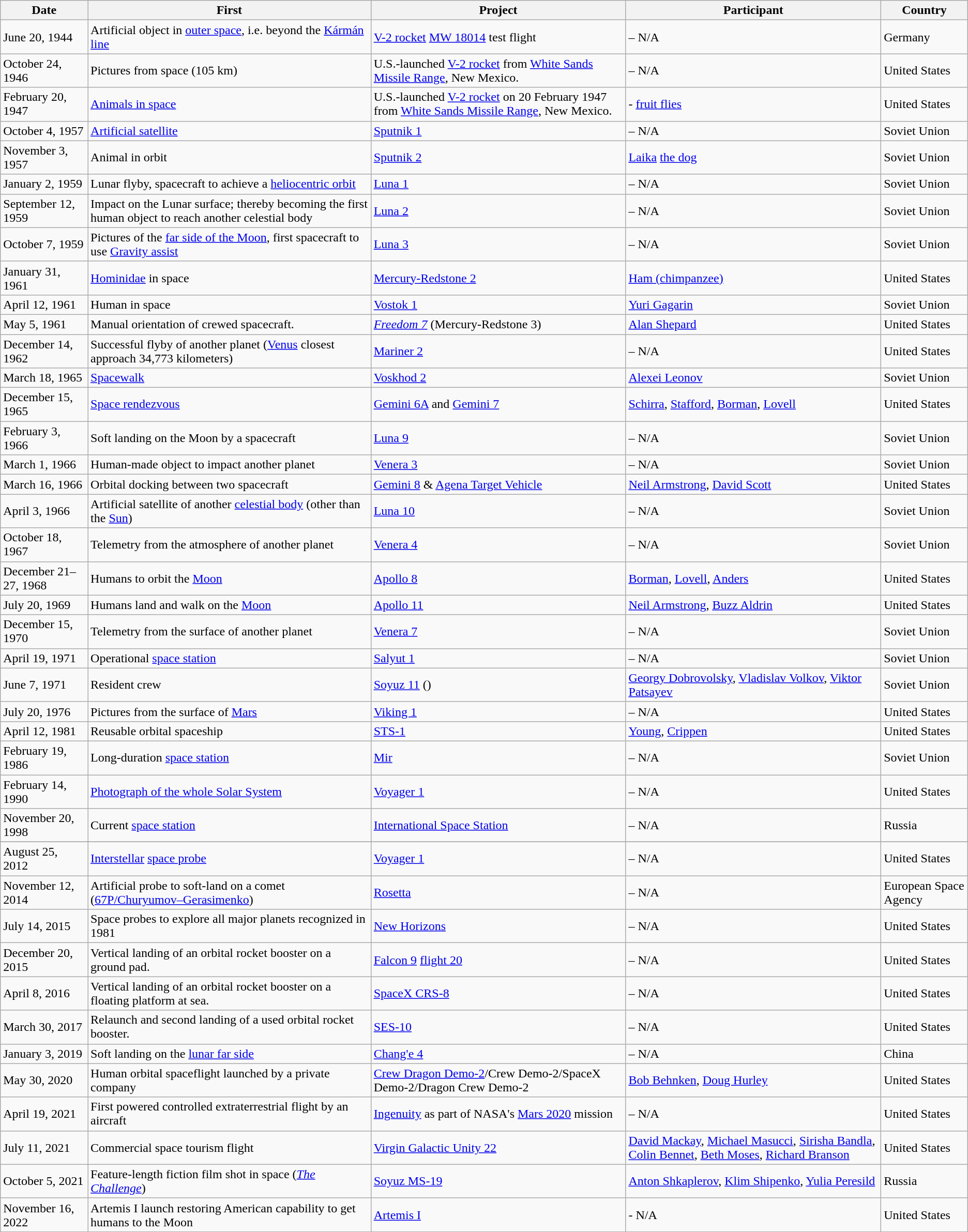<table class="wikitable sortable">
<tr>
<th>Date</th>
<th>First</th>
<th>Project</th>
<th>Participant</th>
<th>Country</th>
</tr>
<tr>
<td>June 20, 1944</td>
<td>Artificial object in <a href='#'>outer space</a>, i.e. beyond the <a href='#'>Kármán line</a></td>
<td><a href='#'>V-2 rocket</a> <a href='#'>MW 18014</a> test flight</td>
<td>–        N/A</td>
<td>Germany</td>
</tr>
<tr>
<td>October 24, 1946</td>
<td>Pictures from space (105 km)</td>
<td>U.S.-launched <a href='#'>V-2 rocket</a> from <a href='#'>White Sands Missile Range</a>, New Mexico.</td>
<td>–        N/A</td>
<td>United States</td>
</tr>
<tr>
<td>February 20, 1947</td>
<td><a href='#'>Animals in space</a></td>
<td>U.S.-launched <a href='#'>V-2 rocket</a> on 20 February 1947 from <a href='#'>White Sands Missile Range</a>, New Mexico.</td>
<td>- <a href='#'>fruit flies</a></td>
<td>United States</td>
</tr>
<tr>
<td>October 4, 1957</td>
<td><a href='#'>Artificial satellite</a></td>
<td><a href='#'>Sputnik 1</a></td>
<td>–        N/A</td>
<td>Soviet Union</td>
</tr>
<tr>
<td>November 3, 1957</td>
<td>Animal in orbit</td>
<td><a href='#'>Sputnik 2</a></td>
<td><a href='#'>Laika</a> <a href='#'>the dog</a></td>
<td>Soviet Union</td>
</tr>
<tr>
<td>January 2, 1959</td>
<td>Lunar flyby, spacecraft to achieve a <a href='#'>heliocentric orbit</a></td>
<td><a href='#'>Luna 1</a></td>
<td>–        N/A</td>
<td>Soviet Union</td>
</tr>
<tr>
<td>September 12, 1959</td>
<td>Impact on the Lunar surface; thereby becoming the first human object to reach another celestial body</td>
<td><a href='#'>Luna 2</a></td>
<td>–        N/A</td>
<td>Soviet Union</td>
</tr>
<tr>
<td>October 7, 1959</td>
<td>Pictures of the <a href='#'>far side of the Moon</a>, first spacecraft to use  <a href='#'>Gravity assist</a></td>
<td><a href='#'>Luna 3</a></td>
<td>–        N/A</td>
<td>Soviet Union</td>
</tr>
<tr>
<td>January 31, 1961</td>
<td><a href='#'>Hominidae</a> in space</td>
<td><a href='#'>Mercury-Redstone 2</a></td>
<td><a href='#'>Ham (chimpanzee)</a></td>
<td>United States</td>
</tr>
<tr>
<td>April 12, 1961</td>
<td>Human in space</td>
<td><a href='#'>Vostok 1</a></td>
<td><a href='#'>Yuri Gagarin</a></td>
<td>Soviet Union</td>
</tr>
<tr>
<td>May 5, 1961</td>
<td>Manual orientation of crewed spacecraft.</td>
<td><em><a href='#'>Freedom 7</a></em> (Mercury-Redstone 3)</td>
<td><a href='#'>Alan Shepard</a></td>
<td>United States</td>
</tr>
<tr>
<td>December 14, 1962</td>
<td>Successful flyby of another planet (<a href='#'>Venus</a> closest approach 34,773 kilometers)</td>
<td><a href='#'>Mariner 2</a></td>
<td>–        N/A</td>
<td>United States</td>
</tr>
<tr>
<td>March 18, 1965</td>
<td><a href='#'>Spacewalk</a></td>
<td><a href='#'>Voskhod 2</a></td>
<td><a href='#'>Alexei Leonov</a></td>
<td>Soviet Union</td>
</tr>
<tr>
<td>December 15, 1965</td>
<td><a href='#'>Space rendezvous</a></td>
<td><a href='#'>Gemini 6A</a> and <a href='#'>Gemini 7</a></td>
<td><a href='#'>Schirra</a>, <a href='#'>Stafford</a>, <a href='#'>Borman</a>, <a href='#'>Lovell</a></td>
<td>United States</td>
</tr>
<tr>
<td>February 3, 1966</td>
<td>Soft landing on the Moon by a spacecraft</td>
<td><a href='#'>Luna 9</a></td>
<td>–        N/A</td>
<td>Soviet Union</td>
</tr>
<tr>
<td>March 1, 1966</td>
<td>Human-made object to impact another planet</td>
<td><a href='#'>Venera 3</a></td>
<td>–        N/A</td>
<td>Soviet Union</td>
</tr>
<tr>
<td>March 16, 1966</td>
<td>Orbital docking between two spacecraft</td>
<td><a href='#'>Gemini 8</a> & <a href='#'>Agena Target Vehicle</a></td>
<td><a href='#'>Neil Armstrong</a>, <a href='#'>David Scott</a></td>
<td>United States</td>
</tr>
<tr>
<td>April 3, 1966</td>
<td>Artificial satellite of another <a href='#'>celestial body</a> (other than the <a href='#'>Sun</a>)</td>
<td><a href='#'>Luna 10</a></td>
<td>–        N/A</td>
<td>Soviet Union</td>
</tr>
<tr>
<td>October 18, 1967</td>
<td>Telemetry from the atmosphere of another planet</td>
<td><a href='#'>Venera 4</a></td>
<td>–        N/A</td>
<td>Soviet Union</td>
</tr>
<tr>
<td>December 21–27, 1968</td>
<td>Humans to orbit the <a href='#'>Moon</a></td>
<td><a href='#'>Apollo 8</a></td>
<td><a href='#'>Borman</a>, <a href='#'>Lovell</a>, <a href='#'>Anders</a></td>
<td>United States  </td>
</tr>
<tr>
<td>July 20, 1969</td>
<td>Humans land and walk on the <a href='#'>Moon</a></td>
<td><a href='#'>Apollo 11</a></td>
<td><a href='#'>Neil Armstrong</a>, <a href='#'>Buzz Aldrin</a></td>
<td>United States</td>
</tr>
<tr>
<td>December 15, 1970</td>
<td>Telemetry from the surface of another planet</td>
<td><a href='#'>Venera 7</a></td>
<td>–        N/A</td>
<td>Soviet Union</td>
</tr>
<tr>
<td>April 19, 1971</td>
<td>Operational <a href='#'>space station</a></td>
<td><a href='#'>Salyut 1</a></td>
<td>–        N/A</td>
<td>Soviet Union</td>
</tr>
<tr>
<td>June 7, 1971</td>
<td>Resident crew</td>
<td><a href='#'>Soyuz 11</a> ()</td>
<td><a href='#'>Georgy Dobrovolsky</a>, <a href='#'>Vladislav Volkov</a>, <a href='#'>Viktor Patsayev</a></td>
<td>Soviet Union</td>
</tr>
<tr>
<td>July 20, 1976</td>
<td>Pictures from the surface of <a href='#'>Mars</a></td>
<td><a href='#'>Viking 1</a></td>
<td>–        N/A</td>
<td>United States</td>
</tr>
<tr>
<td>April 12, 1981</td>
<td>Reusable orbital spaceship</td>
<td><a href='#'>STS-1</a></td>
<td><a href='#'>Young</a>, <a href='#'>Crippen</a></td>
<td>United States</td>
</tr>
<tr>
<td>February 19, 1986</td>
<td>Long-duration <a href='#'>space station</a></td>
<td><a href='#'>Mir</a></td>
<td>–        N/A</td>
<td>Soviet Union </td>
</tr>
<tr>
<td>February 14, 1990</td>
<td><a href='#'>Photograph of the whole Solar System</a></td>
<td><a href='#'>Voyager 1</a></td>
<td>–        N/A</td>
<td>United States</td>
</tr>
<tr>
<td>November 20, 1998</td>
<td>Current <a href='#'>space station</a></td>
<td><a href='#'>International Space Station</a></td>
<td>–        N/A</td>
<td>Russia </td>
</tr>
<tr>
</tr>
<tr>
<td>August 25, 2012</td>
<td><a href='#'>Interstellar</a> <a href='#'>space probe</a></td>
<td><a href='#'>Voyager 1</a></td>
<td>–        N/A</td>
<td>United States</td>
</tr>
<tr>
<td>November 12, 2014</td>
<td>Artificial probe to soft-land on a comet (<a href='#'>67P/Churyumov–Gerasimenko</a>)</td>
<td><a href='#'>Rosetta</a></td>
<td>–        N/A</td>
<td>European Space Agency</td>
</tr>
<tr>
<td>July 14, 2015</td>
<td>Space probes to explore all major planets recognized in 1981</td>
<td><a href='#'>New Horizons</a></td>
<td>–        N/A</td>
<td>United States</td>
</tr>
<tr>
<td>December 20, 2015</td>
<td>Vertical landing of an orbital rocket booster on a ground pad.</td>
<td><a href='#'>Falcon 9</a> <a href='#'>flight 20</a></td>
<td>–        N/A</td>
<td>United States</td>
</tr>
<tr>
<td>April 8, 2016</td>
<td>Vertical landing of an orbital rocket booster on a floating platform at sea.</td>
<td><a href='#'>SpaceX CRS-8</a></td>
<td>–        N/A</td>
<td>United States</td>
</tr>
<tr>
<td>March 30, 2017</td>
<td>Relaunch and second landing of a used orbital rocket booster.</td>
<td><a href='#'>SES-10</a></td>
<td>–        N/A</td>
<td>United States</td>
</tr>
<tr>
<td>January 3, 2019</td>
<td>Soft landing on the <a href='#'>lunar far side</a></td>
<td><a href='#'>Chang'e 4</a></td>
<td>–        N/A</td>
<td>China</td>
</tr>
<tr>
<td>May 30, 2020</td>
<td>Human orbital spaceflight launched by a private company</td>
<td><a href='#'>Crew Dragon Demo-2</a>/Crew Demo-2/SpaceX Demo-2/Dragon Crew Demo-2</td>
<td><a href='#'>Bob Behnken</a>, <a href='#'>Doug Hurley</a></td>
<td>United States</td>
</tr>
<tr>
<td>April 19, 2021</td>
<td>First powered controlled extraterrestrial flight by an aircraft</td>
<td><a href='#'>Ingenuity</a> as part of NASA's <a href='#'>Mars 2020</a> mission</td>
<td>–        N/A</td>
<td>United States</td>
</tr>
<tr>
<td>July 11, 2021</td>
<td>Commercial space tourism flight</td>
<td><a href='#'>Virgin Galactic Unity 22</a></td>
<td><a href='#'>David Mackay</a>, <a href='#'>Michael Masucci</a>, <a href='#'>Sirisha Bandla</a>, <a href='#'>Colin Bennet</a>, <a href='#'>Beth Moses</a>, <a href='#'>Richard Branson</a></td>
<td>United States</td>
</tr>
<tr>
<td>October 5, 2021</td>
<td>Feature-length fiction film shot in space (<em><a href='#'>The Challenge</a></em>)</td>
<td><a href='#'>Soyuz MS-19</a></td>
<td><a href='#'>Anton Shkaplerov</a>, <a href='#'>Klim Shipenko</a>, <a href='#'>Yulia Peresild</a></td>
<td>Russia</td>
</tr>
<tr>
<td>November 16, 2022</td>
<td>Artemis I launch restoring American capability to get humans to the Moon</td>
<td><a href='#'>Artemis I</a></td>
<td>- N/A</td>
<td>United States</td>
</tr>
</table>
